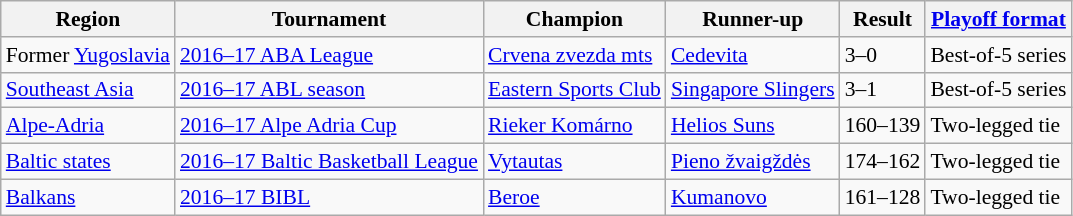<table class=wikitable style="font-size:90%;">
<tr>
<th>Region</th>
<th>Tournament</th>
<th><strong>Champion</strong></th>
<th>Runner-up</th>
<th>Result</th>
<th><a href='#'>Playoff format</a></th>
</tr>
<tr>
<td>Former <a href='#'>Yugoslavia</a></td>
<td><a href='#'>2016–17 ABA League</a></td>
<td> <a href='#'>Crvena zvezda mts</a></td>
<td> <a href='#'>Cedevita</a></td>
<td>3–0</td>
<td>Best-of-5 series</td>
</tr>
<tr>
<td><a href='#'>Southeast Asia</a></td>
<td><a href='#'>2016–17 ABL season</a></td>
<td> <a href='#'>Eastern Sports Club</a></td>
<td> <a href='#'>Singapore Slingers</a></td>
<td>3–1</td>
<td>Best-of-5 series</td>
</tr>
<tr>
<td><a href='#'>Alpe-Adria</a></td>
<td><a href='#'>2016–17 Alpe Adria Cup</a></td>
<td> <a href='#'>Rieker Komárno</a></td>
<td> <a href='#'>Helios Suns</a></td>
<td>160–139</td>
<td>Two-legged tie</td>
</tr>
<tr>
<td><a href='#'>Baltic states</a></td>
<td><a href='#'>2016–17 Baltic Basketball League</a></td>
<td> <a href='#'>Vytautas</a></td>
<td> <a href='#'>Pieno žvaigždės</a></td>
<td>174–162</td>
<td>Two-legged tie</td>
</tr>
<tr>
<td><a href='#'>Balkans</a></td>
<td><a href='#'>2016–17 BIBL</a></td>
<td> <a href='#'>Beroe</a></td>
<td> <a href='#'>Kumanovo</a></td>
<td>161–128</td>
<td>Two-legged tie</td>
</tr>
</table>
